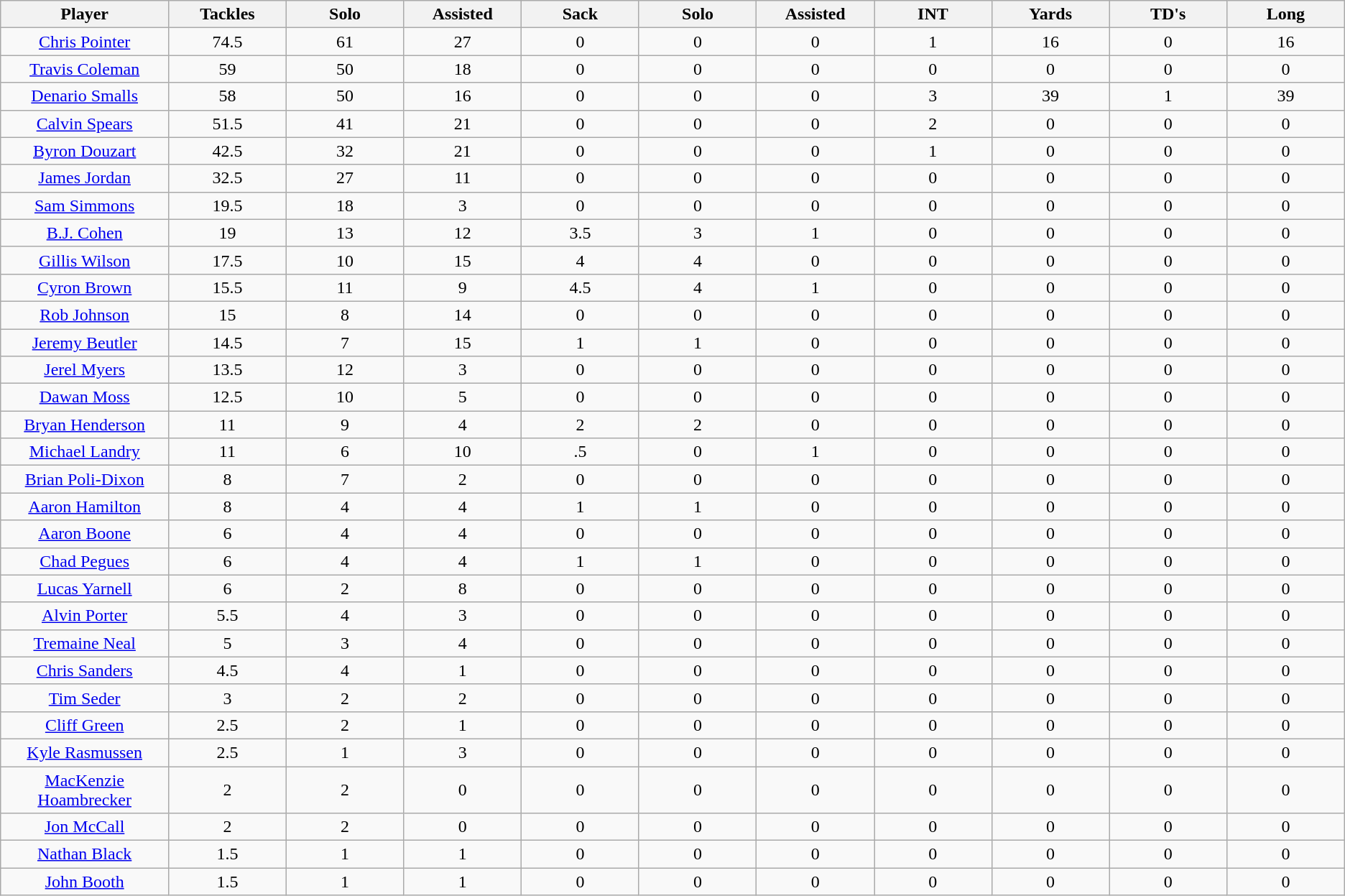<table class="wikitable sortable">
<tr>
<th bgcolor="#DDDDFF" width="10%">Player</th>
<th bgcolor="#DDDDFF" width="7%">Tackles</th>
<th bgcolor="#DDDDFF" width="7%">Solo</th>
<th bgcolor="#DDDDFF" width="7%">Assisted</th>
<th bgcolor="#DDDDFF" width="7%">Sack</th>
<th bgcolor="#DDDDFF" width="7%">Solo</th>
<th bgcolor="#DDDDFF" width="7%">Assisted</th>
<th bgcolor="#DDDDFF" width="7%">INT</th>
<th bgcolor="#DDDDFF" width="7%">Yards</th>
<th bgcolor="#DDDDFF" width="7%">TD's</th>
<th bgcolor="#DDDDFF" width="7%">Long</th>
</tr>
<tr align="center">
<td><a href='#'>Chris Pointer</a></td>
<td>74.5</td>
<td>61</td>
<td>27</td>
<td>0</td>
<td>0</td>
<td>0</td>
<td>1</td>
<td>16</td>
<td>0</td>
<td>16</td>
</tr>
<tr align="center">
<td><a href='#'>Travis Coleman</a></td>
<td>59</td>
<td>50</td>
<td>18</td>
<td>0</td>
<td>0</td>
<td>0</td>
<td>0</td>
<td>0</td>
<td>0</td>
<td>0</td>
</tr>
<tr align="center">
<td><a href='#'>Denario Smalls</a></td>
<td>58</td>
<td>50</td>
<td>16</td>
<td>0</td>
<td>0</td>
<td>0</td>
<td>3</td>
<td>39</td>
<td>1</td>
<td>39</td>
</tr>
<tr align="center">
<td><a href='#'>Calvin Spears</a></td>
<td>51.5</td>
<td>41</td>
<td>21</td>
<td>0</td>
<td>0</td>
<td>0</td>
<td>2</td>
<td>0</td>
<td>0</td>
<td>0</td>
</tr>
<tr align="center">
<td><a href='#'>Byron Douzart</a></td>
<td>42.5</td>
<td>32</td>
<td>21</td>
<td>0</td>
<td>0</td>
<td>0</td>
<td>1</td>
<td>0</td>
<td>0</td>
<td>0</td>
</tr>
<tr align="center">
<td><a href='#'>James Jordan</a></td>
<td>32.5</td>
<td>27</td>
<td>11</td>
<td>0</td>
<td>0</td>
<td>0</td>
<td>0</td>
<td>0</td>
<td>0</td>
<td>0</td>
</tr>
<tr align="center">
<td><a href='#'>Sam Simmons</a></td>
<td>19.5</td>
<td>18</td>
<td>3</td>
<td>0</td>
<td>0</td>
<td>0</td>
<td>0</td>
<td>0</td>
<td>0</td>
<td>0</td>
</tr>
<tr align="center">
<td><a href='#'>B.J. Cohen</a></td>
<td>19</td>
<td>13</td>
<td>12</td>
<td>3.5</td>
<td>3</td>
<td>1</td>
<td>0</td>
<td>0</td>
<td>0</td>
<td>0</td>
</tr>
<tr align="center">
<td><a href='#'>Gillis Wilson</a></td>
<td>17.5</td>
<td>10</td>
<td>15</td>
<td>4</td>
<td>4</td>
<td>0</td>
<td>0</td>
<td>0</td>
<td>0</td>
<td>0</td>
</tr>
<tr align="center">
<td><a href='#'>Cyron Brown</a></td>
<td>15.5</td>
<td>11</td>
<td>9</td>
<td>4.5</td>
<td>4</td>
<td>1</td>
<td>0</td>
<td>0</td>
<td>0</td>
<td>0</td>
</tr>
<tr align="center">
<td><a href='#'>Rob Johnson</a></td>
<td>15</td>
<td>8</td>
<td>14</td>
<td>0</td>
<td>0</td>
<td>0</td>
<td>0</td>
<td>0</td>
<td>0</td>
<td>0</td>
</tr>
<tr align="center">
<td><a href='#'>Jeremy Beutler</a></td>
<td>14.5</td>
<td>7</td>
<td>15</td>
<td>1</td>
<td>1</td>
<td>0</td>
<td>0</td>
<td>0</td>
<td>0</td>
<td>0</td>
</tr>
<tr align="center">
<td><a href='#'>Jerel Myers</a></td>
<td>13.5</td>
<td>12</td>
<td>3</td>
<td>0</td>
<td>0</td>
<td>0</td>
<td>0</td>
<td>0</td>
<td>0</td>
<td>0</td>
</tr>
<tr align="center">
<td><a href='#'>Dawan Moss</a></td>
<td>12.5</td>
<td>10</td>
<td>5</td>
<td>0</td>
<td>0</td>
<td>0</td>
<td>0</td>
<td>0</td>
<td>0</td>
<td>0</td>
</tr>
<tr align="center">
<td><a href='#'>Bryan Henderson</a></td>
<td>11</td>
<td>9</td>
<td>4</td>
<td>2</td>
<td>2</td>
<td>0</td>
<td>0</td>
<td>0</td>
<td>0</td>
<td>0</td>
</tr>
<tr align="center">
<td><a href='#'>Michael Landry</a></td>
<td>11</td>
<td>6</td>
<td>10</td>
<td>.5</td>
<td>0</td>
<td>1</td>
<td>0</td>
<td>0</td>
<td>0</td>
<td>0</td>
</tr>
<tr align="center">
<td><a href='#'>Brian Poli-Dixon</a></td>
<td>8</td>
<td>7</td>
<td>2</td>
<td>0</td>
<td>0</td>
<td>0</td>
<td>0</td>
<td>0</td>
<td>0</td>
<td>0</td>
</tr>
<tr align="center">
<td><a href='#'>Aaron Hamilton</a></td>
<td>8</td>
<td>4</td>
<td>4</td>
<td>1</td>
<td>1</td>
<td>0</td>
<td>0</td>
<td>0</td>
<td>0</td>
<td>0</td>
</tr>
<tr align="center">
<td><a href='#'>Aaron Boone</a></td>
<td>6</td>
<td>4</td>
<td>4</td>
<td>0</td>
<td>0</td>
<td>0</td>
<td>0</td>
<td>0</td>
<td>0</td>
<td>0</td>
</tr>
<tr align="center">
<td><a href='#'>Chad Pegues</a></td>
<td>6</td>
<td>4</td>
<td>4</td>
<td>1</td>
<td>1</td>
<td>0</td>
<td>0</td>
<td>0</td>
<td>0</td>
<td>0</td>
</tr>
<tr align="center">
<td><a href='#'>Lucas Yarnell</a></td>
<td>6</td>
<td>2</td>
<td>8</td>
<td>0</td>
<td>0</td>
<td>0</td>
<td>0</td>
<td>0</td>
<td>0</td>
<td>0</td>
</tr>
<tr align="center">
<td><a href='#'>Alvin Porter</a></td>
<td>5.5</td>
<td>4</td>
<td>3</td>
<td>0</td>
<td>0</td>
<td>0</td>
<td>0</td>
<td>0</td>
<td>0</td>
<td>0</td>
</tr>
<tr align="center">
<td><a href='#'>Tremaine Neal</a></td>
<td>5</td>
<td>3</td>
<td>4</td>
<td>0</td>
<td>0</td>
<td>0</td>
<td>0</td>
<td>0</td>
<td>0</td>
<td>0</td>
</tr>
<tr align="center">
<td><a href='#'>Chris Sanders</a></td>
<td>4.5</td>
<td>4</td>
<td>1</td>
<td>0</td>
<td>0</td>
<td>0</td>
<td>0</td>
<td>0</td>
<td>0</td>
<td>0</td>
</tr>
<tr align="center">
<td><a href='#'>Tim Seder</a></td>
<td>3</td>
<td>2</td>
<td>2</td>
<td>0</td>
<td>0</td>
<td>0</td>
<td>0</td>
<td>0</td>
<td>0</td>
<td>0</td>
</tr>
<tr align="center">
<td><a href='#'>Cliff Green</a></td>
<td>2.5</td>
<td>2</td>
<td>1</td>
<td>0</td>
<td>0</td>
<td>0</td>
<td>0</td>
<td>0</td>
<td>0</td>
<td>0</td>
</tr>
<tr align="center">
<td><a href='#'>Kyle Rasmussen</a></td>
<td>2.5</td>
<td>1</td>
<td>3</td>
<td>0</td>
<td>0</td>
<td>0</td>
<td>0</td>
<td>0</td>
<td>0</td>
<td>0</td>
</tr>
<tr align="center">
<td><a href='#'>MacKenzie Hoambrecker</a></td>
<td>2</td>
<td>2</td>
<td>0</td>
<td>0</td>
<td>0</td>
<td>0</td>
<td>0</td>
<td>0</td>
<td>0</td>
<td>0</td>
</tr>
<tr align="center">
<td><a href='#'>Jon McCall</a></td>
<td>2</td>
<td>2</td>
<td>0</td>
<td>0</td>
<td>0</td>
<td>0</td>
<td>0</td>
<td>0</td>
<td>0</td>
<td>0</td>
</tr>
<tr align="center">
<td><a href='#'>Nathan Black</a></td>
<td>1.5</td>
<td>1</td>
<td>1</td>
<td>0</td>
<td>0</td>
<td>0</td>
<td>0</td>
<td>0</td>
<td>0</td>
<td>0</td>
</tr>
<tr align="center">
<td><a href='#'>John Booth</a></td>
<td>1.5</td>
<td>1</td>
<td>1</td>
<td>0</td>
<td>0</td>
<td>0</td>
<td>0</td>
<td>0</td>
<td>0</td>
<td>0</td>
</tr>
</table>
